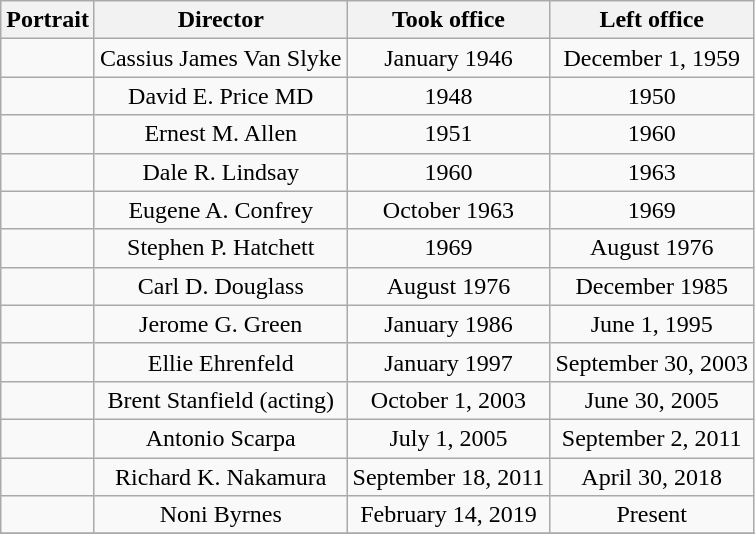<table class=wikitable style="text-align:center">
<tr>
<th>Portrait</th>
<th>Director</th>
<th>Took office</th>
<th>Left office</th>
</tr>
<tr>
<td></td>
<td>Cassius James Van Slyke</td>
<td>January 1946</td>
<td>December 1, 1959</td>
</tr>
<tr>
<td></td>
<td>David E. Price MD</td>
<td>1948</td>
<td>1950</td>
</tr>
<tr>
<td></td>
<td>Ernest M. Allen</td>
<td>1951</td>
<td>1960</td>
</tr>
<tr>
<td></td>
<td>Dale R. Lindsay</td>
<td>1960</td>
<td>1963</td>
</tr>
<tr>
<td></td>
<td>Eugene A. Confrey</td>
<td>October 1963</td>
<td>1969</td>
</tr>
<tr>
<td></td>
<td>Stephen P. Hatchett</td>
<td>1969</td>
<td>August 1976</td>
</tr>
<tr>
<td></td>
<td>Carl D. Douglass</td>
<td>August 1976</td>
<td>December 1985</td>
</tr>
<tr>
<td></td>
<td>Jerome G. Green</td>
<td>January 1986</td>
<td>June 1, 1995</td>
</tr>
<tr>
<td></td>
<td>Ellie Ehrenfeld</td>
<td>January 1997</td>
<td>September 30, 2003</td>
</tr>
<tr>
<td></td>
<td>Brent Stanfield (acting)</td>
<td>October 1, 2003</td>
<td>June 30, 2005</td>
</tr>
<tr>
<td></td>
<td>Antonio Scarpa</td>
<td>July 1, 2005</td>
<td>September 2, 2011</td>
</tr>
<tr>
<td></td>
<td>Richard K. Nakamura</td>
<td>September 18, 2011</td>
<td>April 30, 2018</td>
</tr>
<tr>
<td></td>
<td>Noni Byrnes</td>
<td>February 14, 2019</td>
<td>Present</td>
</tr>
<tr>
</tr>
</table>
